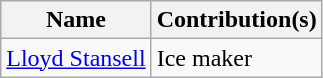<table class="wikitable">
<tr>
<th><strong>Name</strong></th>
<th><strong>Contribution(s)</strong></th>
</tr>
<tr>
<td><a href='#'>Lloyd Stansell</a></td>
<td>Ice maker</td>
</tr>
</table>
